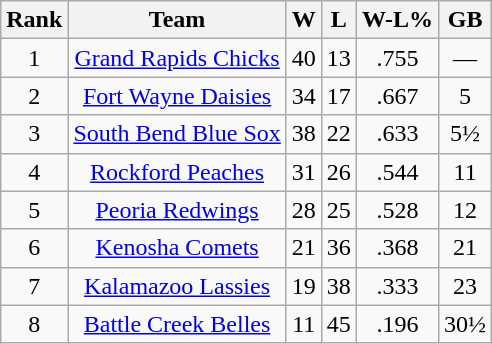<table class="wikitable" style="text-align:center;">
<tr>
<th>Rank</th>
<th>Team</th>
<th>W</th>
<th>L</th>
<th>W-L%</th>
<th>GB</th>
</tr>
<tr>
<td>1</td>
<td><a href='#'>Grand Rapids Chicks</a></td>
<td>40</td>
<td>13</td>
<td>.755</td>
<td>—</td>
</tr>
<tr>
<td>2</td>
<td><a href='#'>Fort Wayne Daisies</a></td>
<td>34</td>
<td>17</td>
<td>.667</td>
<td>5</td>
</tr>
<tr>
<td>3</td>
<td><a href='#'>South Bend Blue Sox</a></td>
<td>38</td>
<td>22</td>
<td>.633</td>
<td>5½</td>
</tr>
<tr>
<td>4</td>
<td><a href='#'>Rockford Peaches</a></td>
<td>31</td>
<td>26</td>
<td>.544</td>
<td>11</td>
</tr>
<tr>
<td>5</td>
<td><a href='#'>Peoria Redwings</a></td>
<td>28</td>
<td>25</td>
<td>.528</td>
<td>12</td>
</tr>
<tr>
<td>6</td>
<td><a href='#'>Kenosha Comets</a></td>
<td>21</td>
<td>36</td>
<td>.368</td>
<td>21</td>
</tr>
<tr>
<td>7</td>
<td><a href='#'>Kalamazoo Lassies</a></td>
<td>19</td>
<td>38</td>
<td>.333</td>
<td>23</td>
</tr>
<tr>
<td>8</td>
<td><a href='#'>Battle Creek Belles</a></td>
<td>11</td>
<td>45</td>
<td>.196</td>
<td>30½</td>
</tr>
</table>
